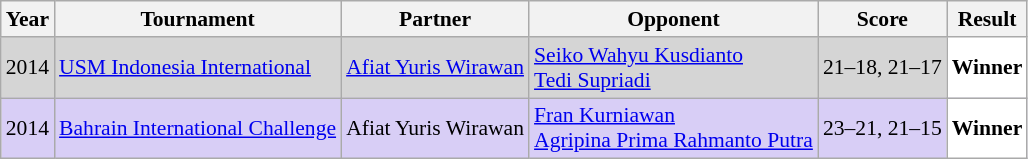<table class="sortable wikitable" style="font-size: 90%;">
<tr>
<th>Year</th>
<th>Tournament</th>
<th>Partner</th>
<th>Opponent</th>
<th>Score</th>
<th>Result</th>
</tr>
<tr style="background:#D5D5D5">
<td align="center">2014</td>
<td align="left"><a href='#'>USM Indonesia International</a></td>
<td align="left"> <a href='#'>Afiat Yuris Wirawan</a></td>
<td align="left"> <a href='#'>Seiko Wahyu Kusdianto</a><br> <a href='#'>Tedi Supriadi</a></td>
<td align="left">21–18, 21–17</td>
<td style="text-align:left; background:white"> <strong>Winner</strong></td>
</tr>
<tr style="background:#D8CEF6">
<td align="center">2014</td>
<td align="left"><a href='#'>Bahrain International Challenge</a></td>
<td align="left"> Afiat Yuris Wirawan</td>
<td align="left"> <a href='#'>Fran Kurniawan</a><br> <a href='#'>Agripina Prima Rahmanto Putra</a></td>
<td align="left">23–21, 21–15</td>
<td style="text-align:left; background:white"> <strong>Winner</strong></td>
</tr>
</table>
